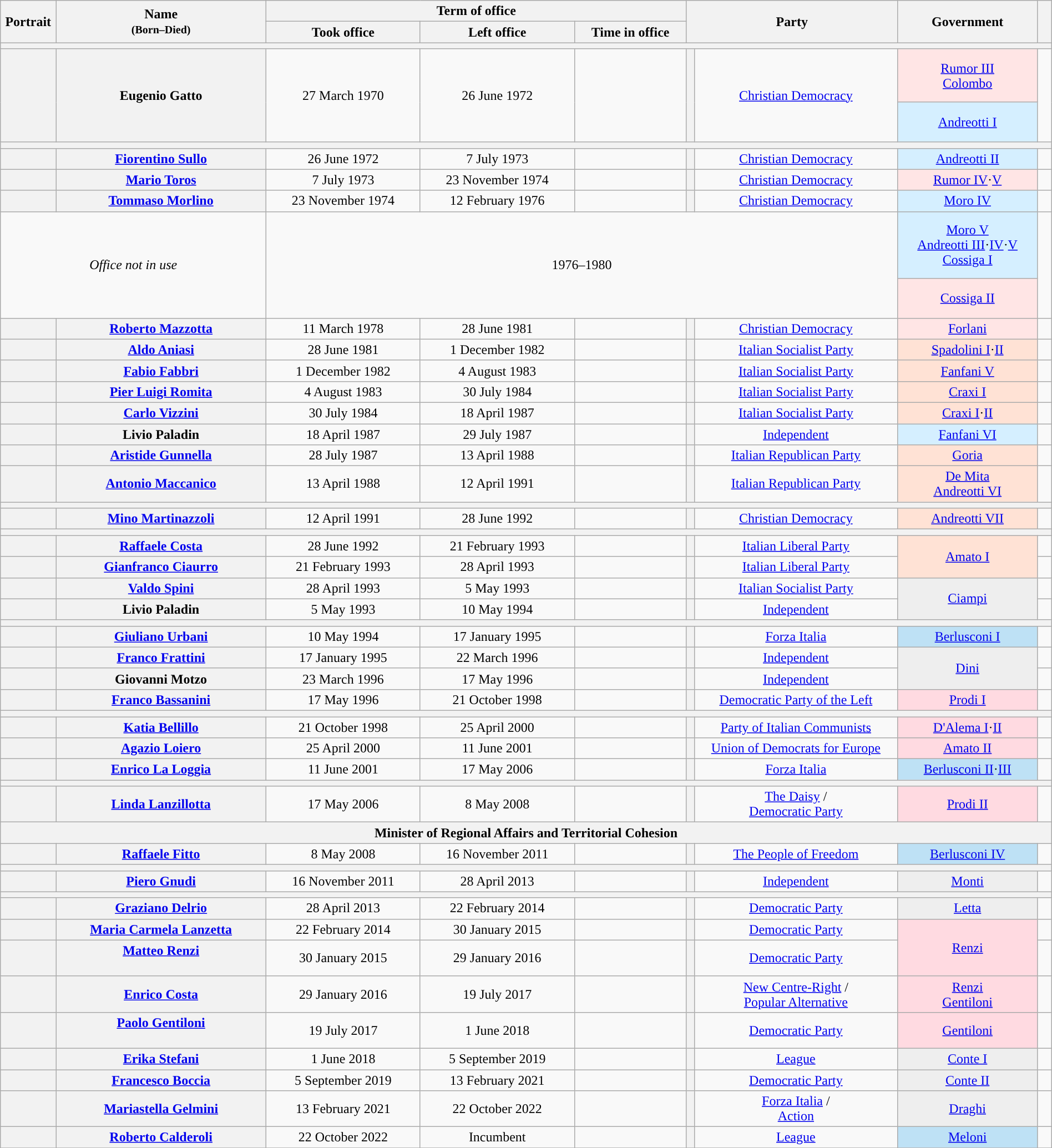<table class="wikitable" style="text-align:center; style="width=100%">
<tr>
<th width=1% rowspan=2>Portrait</th>
<th width=15% rowspan=2>Name<br><small>(Born–Died)</small></th>
<th width=30% colspan=3>Term of office</th>
<th width=15% rowspan=2 colspan=2>Party</th>
<th width=10% rowspan=2>Government</th>
<th width=1% rowspan=2></th>
</tr>
<tr style="text-align:center;">
<th width=11%>Took office</th>
<th width=11%>Left office</th>
<th width=8%>Time in office</th>
</tr>
<tr>
<th colspan=9></th>
</tr>
<tr style="height:4em;">
<th rowspan=2></th>
<th scope="row" style="font-weight:normal" rowspan=2><strong>Eugenio Gatto</strong><br></th>
<td rowspan=2>27 March 1970</td>
<td rowspan=2>26 June 1972</td>
<td rowspan=2></td>
<th rowspan=2 style="background:"></th>
<td rowspan=2><a href='#'>Christian Democracy</a></td>
<td bgcolor=#FFE5E5><a href='#'>Rumor III</a><br><a href='#'>Colombo</a></td>
<td rowspan=2></td>
</tr>
<tr style="height:3em;">
<td bgcolor=#D5EFFF><a href='#'>Andreotti I</a></td>
</tr>
<tr>
<th colspan=9></th>
</tr>
<tr>
<th></th>
<th scope="row" style="font-weight:normal"><strong><a href='#'>Fiorentino Sullo</a></strong><br></th>
<td>26 June 1972</td>
<td>7 July 1973</td>
<td></td>
<th style="background:"></th>
<td><a href='#'>Christian Democracy</a></td>
<td bgcolor=#D5EFFF><a href='#'>Andreotti II</a></td>
<td></td>
</tr>
<tr>
<th></th>
<th scope="row" style="font-weight:normal"><strong><a href='#'>Mario Toros</a></strong><br></th>
<td>7 July 1973</td>
<td>23 November 1974</td>
<td></td>
<th style="background:"></th>
<td><a href='#'>Christian Democracy</a></td>
<td bgcolor=#FFE5E5><a href='#'>Rumor IV</a>·<a href='#'>V</a></td>
<td></td>
</tr>
<tr>
<th></th>
<th scope="row" style="font-weight:normal"><strong><a href='#'>Tommaso Morlino</a></strong><br></th>
<td>23 November 1974</td>
<td>12 February 1976</td>
<td></td>
<th style="background:"></th>
<td><a href='#'>Christian Democracy</a></td>
<td bgcolor=#D5EFFF><a href='#'>Moro IV</a></td>
<td></td>
</tr>
<tr style="height:5em;">
<td rowspan=2 colspan=2><em>Office not in use</em></td>
<td rowspan=2 colspan=5 align="center">1976–1980</td>
<td bgcolor=#D5EFFF><a href='#'>Moro V</a><br><a href='#'>Andreotti III</a>·<a href='#'>IV</a>·<a href='#'>V</a><br><a href='#'>Cossiga I</a></td>
<td rowspan=2></td>
</tr>
<tr style="height:3em;">
<td bgcolor=#FFE5E5><a href='#'>Cossiga II</a></td>
</tr>
<tr>
<th></th>
<th scope="row" style="font-weight:normal"><strong><a href='#'>Roberto Mazzotta</a></strong><br></th>
<td>11 March 1978</td>
<td>28 June 1981</td>
<td></td>
<th style="background:"></th>
<td><a href='#'>Christian Democracy</a></td>
<td bgcolor=#FFE5E5><a href='#'>Forlani</a></td>
<td></td>
</tr>
<tr>
<th></th>
<th scope="row" style="font-weight:normal"><strong><a href='#'>Aldo Aniasi</a></strong><br></th>
<td>28 June 1981</td>
<td>1 December 1982</td>
<td></td>
<th style="background:"></th>
<td><a href='#'>Italian Socialist Party</a></td>
<td bgcolor=#FFE2D5><a href='#'>Spadolini I</a>·<a href='#'>II</a></td>
<td></td>
</tr>
<tr>
<th></th>
<th scope="row" style="font-weight:normal"><strong><a href='#'>Fabio Fabbri</a></strong><br></th>
<td>1 December 1982</td>
<td>4 August 1983</td>
<td></td>
<th style="background:"></th>
<td><a href='#'>Italian Socialist Party</a></td>
<td bgcolor=#FFE2D5><a href='#'>Fanfani V</a></td>
<td></td>
</tr>
<tr>
<th></th>
<th scope="row" style="font-weight:normal"><strong><a href='#'>Pier Luigi Romita</a></strong><br></th>
<td>4 August 1983</td>
<td>30 July 1984</td>
<td></td>
<th style="background:"></th>
<td><a href='#'>Italian Socialist Party</a></td>
<td bgcolor=#FFE2D5><a href='#'>Craxi I</a></td>
<td></td>
</tr>
<tr>
<th></th>
<th scope="row" style="font-weight:normal"><strong><a href='#'>Carlo Vizzini</a></strong><br></th>
<td>30 July 1984</td>
<td>18 April 1987</td>
<td></td>
<th style="background:"></th>
<td><a href='#'>Italian Socialist Party</a></td>
<td bgcolor=#FFE2D5><a href='#'>Craxi I</a>·<a href='#'>II</a></td>
<td></td>
</tr>
<tr>
<th></th>
<th scope="row" style="font-weight:normal"><strong>Livio Paladin</strong><br></th>
<td>18 April 1987</td>
<td>29 July 1987</td>
<td></td>
<th style="background:"></th>
<td><a href='#'>Independent</a></td>
<td bgcolor=#D5EFFF><a href='#'>Fanfani VI</a></td>
<td></td>
</tr>
<tr>
<th></th>
<th scope="row" style="font-weight:normal"><strong><a href='#'>Aristide Gunnella</a></strong><br></th>
<td>28 July 1987</td>
<td>13 April 1988</td>
<td></td>
<th style="background:"></th>
<td><a href='#'>Italian Republican Party</a></td>
<td bgcolor=#FFE2D5><a href='#'>Goria</a></td>
<td></td>
</tr>
<tr>
<th></th>
<th scope="row" style="font-weight:normal"><strong><a href='#'>Antonio Maccanico</a></strong><br></th>
<td>13 April 1988</td>
<td>12 April 1991</td>
<td></td>
<th style="background:"></th>
<td><a href='#'>Italian Republican Party</a></td>
<td bgcolor=#FFE2D5><a href='#'>De Mita</a><br><a href='#'>Andreotti VI</a></td>
<td></td>
</tr>
<tr>
<th colspan=9></th>
</tr>
<tr>
<th></th>
<th scope="row" style="font-weight:normal"><strong><a href='#'>Mino Martinazzoli</a></strong><br></th>
<td>12 April 1991</td>
<td>28 June 1992</td>
<td></td>
<th style="background:"></th>
<td><a href='#'>Christian Democracy</a></td>
<td bgcolor=#FFE2D5><a href='#'>Andreotti VII</a></td>
<td></td>
</tr>
<tr>
<th colspan=9></th>
</tr>
<tr>
<th></th>
<th scope="row" style="font-weight:normal"><strong><a href='#'>Raffaele Costa</a></strong><br></th>
<td>28 June 1992</td>
<td>21 February 1993</td>
<td></td>
<th style="background:"></th>
<td><a href='#'>Italian Liberal Party</a></td>
<td rowspan=2 bgcolor=#FFE2D5><a href='#'>Amato I</a></td>
<td></td>
</tr>
<tr>
<th></th>
<th scope="row" style="font-weight:normal"><strong><a href='#'>Gianfranco Ciaurro</a></strong><br></th>
<td>21 February 1993</td>
<td>28 April 1993</td>
<td></td>
<th style="background:"></th>
<td><a href='#'>Italian Liberal Party</a></td>
<td></td>
</tr>
<tr>
<th></th>
<th scope="row" style="font-weight:normal"><strong><a href='#'>Valdo Spini</a></strong><br></th>
<td>28 April 1993</td>
<td>5 May 1993</td>
<td></td>
<th style="background:"></th>
<td><a href='#'>Italian Socialist Party</a></td>
<td rowspan=2 bgcolor=#EEEEEE><a href='#'>Ciampi</a></td>
<td></td>
</tr>
<tr>
<th></th>
<th scope="row" style="font-weight:normal"><strong>Livio Paladin</strong><br></th>
<td>5 May 1993</td>
<td>10 May 1994</td>
<td></td>
<th style="background:"></th>
<td><a href='#'>Independent</a></td>
<td></td>
</tr>
<tr>
<th colspan=9></th>
</tr>
<tr>
<th></th>
<th scope="row" style="font-weight:normal"><strong><a href='#'>Giuliano Urbani</a></strong><br></th>
<td>10 May 1994</td>
<td>17 January 1995</td>
<td></td>
<th style="background:"></th>
<td><a href='#'>Forza Italia</a></td>
<td bgcolor=#BEE1F5><a href='#'>Berlusconi I</a></td>
<td></td>
</tr>
<tr>
<th></th>
<th scope="row" style="font-weight:normal"><strong><a href='#'>Franco Frattini</a></strong><br></th>
<td>17 January 1995</td>
<td>22 March 1996</td>
<td></td>
<th style="background:"></th>
<td><a href='#'>Independent</a></td>
<td rowspan=2 bgcolor=#EEEEEE><a href='#'>Dini</a></td>
<td></td>
</tr>
<tr>
<th></th>
<th scope="row" style="font-weight:normal"><strong>Giovanni Motzo</strong><br></th>
<td>23 March 1996</td>
<td>17 May 1996</td>
<td></td>
<th style="background:"></th>
<td><a href='#'>Independent</a></td>
<td></td>
</tr>
<tr>
<th></th>
<th scope="row" style="font-weight:normal"><strong><a href='#'>Franco Bassanini</a></strong><br></th>
<td>17 May 1996</td>
<td>21 October 1998</td>
<td></td>
<th style="background:"></th>
<td><a href='#'>Democratic Party of the Left</a></td>
<td bgcolor=#FFDAE1><a href='#'>Prodi I</a></td>
<td></td>
</tr>
<tr>
<th colspan=9></th>
</tr>
<tr>
<th></th>
<th scope="row" style="font-weight:normal"><strong><a href='#'>Katia Bellillo</a></strong><br></th>
<td>21 October 1998</td>
<td>25 April 2000</td>
<td></td>
<th style="background:"></th>
<td><a href='#'>Party of Italian Communists</a></td>
<td bgcolor=#FFDAE1><a href='#'>D'Alema I</a>·<a href='#'>II</a></td>
<td></td>
</tr>
<tr>
<th></th>
<th scope="row" style="font-weight:normal"><strong><a href='#'>Agazio Loiero</a></strong><br></th>
<td>25 April 2000</td>
<td>11 June 2001</td>
<td></td>
<th style="background:"></th>
<td><a href='#'>Union of Democrats for Europe</a></td>
<td bgcolor=#FFDAE1><a href='#'>Amato II</a></td>
<td></td>
</tr>
<tr>
<th></th>
<th scope="row" style="font-weight:normal"><strong><a href='#'>Enrico La Loggia</a></strong><br></th>
<td>11 June 2001</td>
<td>17 May 2006</td>
<td></td>
<th style="background:"></th>
<td><a href='#'>Forza Italia</a></td>
<td bgcolor=#BEE1F5><a href='#'>Berlusconi II</a>·<a href='#'>III</a></td>
<td></td>
</tr>
<tr>
<th colspan=9></th>
</tr>
<tr>
<th></th>
<th scope="row" style="font-weight:normal"><strong><a href='#'>Linda Lanzillotta</a></strong><br></th>
<td>17 May 2006</td>
<td>8 May 2008</td>
<td></td>
<th style="background:"></th>
<td><a href='#'>The Daisy</a> /<br><a href='#'>Democratic Party</a></td>
<td bgcolor=#FFDAE1><a href='#'>Prodi II</a></td>
<td></td>
</tr>
<tr>
<th colspan=9>Minister of Regional Affairs and Territorial Cohesion</th>
</tr>
<tr>
<th></th>
<th scope="row" style="font-weight:normal"><strong><a href='#'>Raffaele Fitto</a></strong><br></th>
<td>8 May 2008</td>
<td>16 November 2011</td>
<td></td>
<th style="background:"></th>
<td><a href='#'>The People of Freedom</a></td>
<td bgcolor=#BEE1F5><a href='#'>Berlusconi IV</a></td>
<td></td>
</tr>
<tr>
<th colspan=9></th>
</tr>
<tr>
<th></th>
<th scope="row" style="font-weight:normal"><strong><a href='#'>Piero Gnudi</a></strong><br></th>
<td>16 November 2011</td>
<td>28 April 2013</td>
<td></td>
<th style="background:"></th>
<td><a href='#'>Independent</a></td>
<td bgcolor=#EEEEEE><a href='#'>Monti</a></td>
<td></td>
</tr>
<tr>
<th colspan=9></th>
</tr>
<tr>
<th></th>
<th scope="row" style="font-weight:normal"><strong><a href='#'>Graziano Delrio</a></strong><br></th>
<td>28 April 2013</td>
<td>22 February 2014</td>
<td></td>
<th style="background:"></th>
<td><a href='#'>Democratic Party</a></td>
<td bgcolor=#EEEEEE><a href='#'>Letta</a></td>
<td></td>
</tr>
<tr>
<th></th>
<th scope="row" style="font-weight:normal"><strong><a href='#'>Maria Carmela Lanzetta</a></strong><br></th>
<td>22 February 2014</td>
<td>30 January 2015</td>
<td></td>
<th style="background:"></th>
<td><a href='#'>Democratic Party</a></td>
<td rowspan=2 bgcolor=#FFDAE1><a href='#'>Renzi</a></td>
<td></td>
</tr>
<tr>
<th></th>
<th scope="row" style="font-weight:normal"><strong><a href='#'>Matteo Renzi</a></strong><br><br><em></em></th>
<td>30 January 2015</td>
<td>29 January 2016</td>
<td></td>
<th style="background:"></th>
<td><a href='#'>Democratic Party</a></td>
<td></td>
</tr>
<tr>
<th></th>
<th scope="row" style="font-weight:normal"><strong><a href='#'>Enrico Costa</a></strong><br></th>
<td>29 January 2016</td>
<td>19 July 2017</td>
<td></td>
<th style="background:"></th>
<td><a href='#'>New Centre-Right</a> /<br><a href='#'>Popular Alternative</a></td>
<td bgcolor=#FFDAE1><a href='#'>Renzi</a><br><a href='#'>Gentiloni</a></td>
<td></td>
</tr>
<tr>
<th></th>
<th scope="row" style="font-weight:normal"><strong><a href='#'>Paolo Gentiloni</a></strong><br><br><em></em></th>
<td>19 July 2017</td>
<td>1 June 2018</td>
<td></td>
<th style="background:"></th>
<td><a href='#'>Democratic Party</a></td>
<td bgcolor=#FFDAE1><a href='#'>Gentiloni</a></td>
<td></td>
</tr>
<tr>
<th></th>
<th scope="row" style="font-weight:normal"><strong><a href='#'>Erika Stefani</a></strong><br></th>
<td>1 June 2018</td>
<td>5 September 2019</td>
<td></td>
<th style="background:"></th>
<td><a href='#'>League</a></td>
<td bgcolor=#EEEEEE><a href='#'>Conte I</a></td>
<td></td>
</tr>
<tr>
<th></th>
<th scope="row" style="font-weight:normal"><strong><a href='#'>Francesco Boccia</a></strong><br></th>
<td>5 September 2019</td>
<td>13 February 2021</td>
<td></td>
<th style="background:"></th>
<td><a href='#'>Democratic Party</a></td>
<td bgcolor=#EEEEEE><a href='#'>Conte II</a></td>
<td></td>
</tr>
<tr>
<th></th>
<th scope="row" style="font-weight:normal"><strong><a href='#'>Mariastella Gelmini</a></strong><br></th>
<td>13 February 2021</td>
<td>22 October 2022</td>
<td></td>
<th style="background:"></th>
<td><a href='#'>Forza Italia</a> /<br><a href='#'>Action</a></td>
<td bgcolor=#EEEEEE><a href='#'>Draghi</a></td>
<td></td>
</tr>
<tr>
<th></th>
<th scope="row" style="font-weight:normal"><strong><a href='#'>Roberto Calderoli</a></strong><br></th>
<td>22 October 2022</td>
<td>Incumbent</td>
<td></td>
<th style="background:"></th>
<td><a href='#'>League</a></td>
<td bgcolor=#BEE1F5><a href='#'>Meloni</a></td>
<td></td>
</tr>
<tr>
</tr>
</table>
